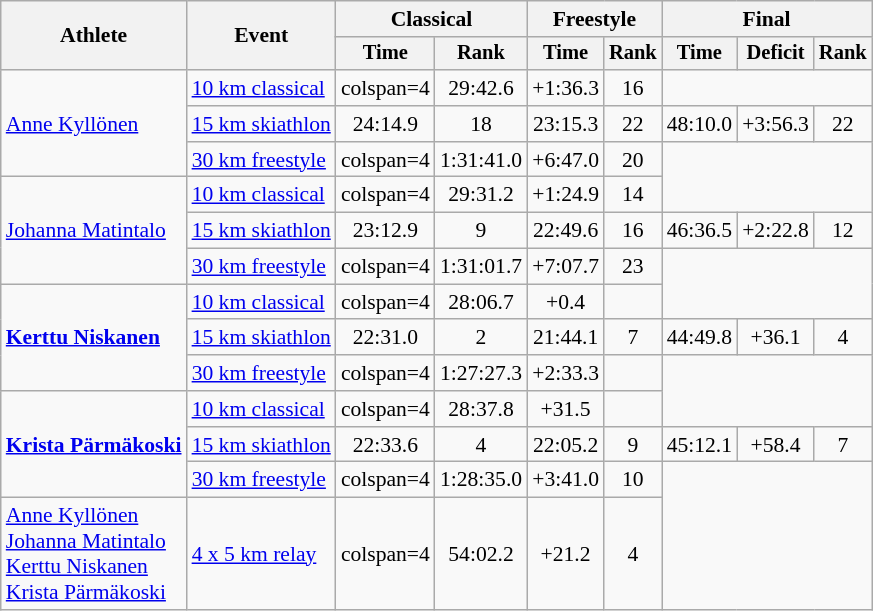<table class="wikitable" style="font-size:90%">
<tr>
<th rowspan=2>Athlete</th>
<th rowspan=2>Event</th>
<th colspan=2>Classical</th>
<th colspan=2>Freestyle</th>
<th colspan=3>Final</th>
</tr>
<tr style="font-size: 95%">
<th>Time</th>
<th>Rank</th>
<th>Time</th>
<th>Rank</th>
<th>Time</th>
<th>Deficit</th>
<th>Rank</th>
</tr>
<tr align=center>
<td align=left rowspan=3><a href='#'>Anne Kyllönen</a></td>
<td align=left><a href='#'>10 km classical</a></td>
<td>colspan=4 </td>
<td>29:42.6</td>
<td>+1:36.3</td>
<td>16</td>
</tr>
<tr align=center>
<td align=left><a href='#'>15 km skiathlon</a></td>
<td>24:14.9</td>
<td>18</td>
<td>23:15.3</td>
<td>22</td>
<td>48:10.0</td>
<td>+3:56.3</td>
<td>22</td>
</tr>
<tr align=center>
<td align=left><a href='#'>30 km freestyle</a></td>
<td>colspan=4 </td>
<td>1:31:41.0</td>
<td>+6:47.0</td>
<td>20</td>
</tr>
<tr align=center>
<td align=left rowspan=3><a href='#'>Johanna Matintalo</a></td>
<td align=left><a href='#'>10 km classical</a></td>
<td>colspan=4 </td>
<td>29:31.2</td>
<td>+1:24.9</td>
<td>14</td>
</tr>
<tr align=center>
<td align=left><a href='#'>15 km skiathlon</a></td>
<td>23:12.9</td>
<td>9</td>
<td>22:49.6</td>
<td>16</td>
<td>46:36.5</td>
<td>+2:22.8</td>
<td>12</td>
</tr>
<tr align=center>
<td align=left><a href='#'>30 km freestyle</a></td>
<td>colspan=4 </td>
<td>1:31:01.7</td>
<td>+7:07.7</td>
<td>23</td>
</tr>
<tr align=center>
<td align=left rowspan=3><strong><a href='#'>Kerttu Niskanen</a></strong></td>
<td align=left><a href='#'>10 km classical</a></td>
<td>colspan=4 </td>
<td>28:06.7</td>
<td>+0.4</td>
<td></td>
</tr>
<tr align=center>
<td align=left><a href='#'>15 km skiathlon</a></td>
<td>22:31.0</td>
<td>2</td>
<td>21:44.1</td>
<td>7</td>
<td>44:49.8</td>
<td>+36.1</td>
<td>4</td>
</tr>
<tr align=center>
<td align=left><a href='#'>30 km freestyle</a></td>
<td>colspan=4 </td>
<td>1:27:27.3</td>
<td>+2:33.3</td>
<td></td>
</tr>
<tr align=center>
<td align=left rowspan=3><strong><a href='#'>Krista Pärmäkoski</a></strong></td>
<td align=left><a href='#'>10 km classical</a></td>
<td>colspan=4 </td>
<td>28:37.8</td>
<td>+31.5</td>
<td></td>
</tr>
<tr align=center>
<td align=left><a href='#'>15 km skiathlon</a></td>
<td>22:33.6</td>
<td>4</td>
<td>22:05.2</td>
<td>9</td>
<td>45:12.1</td>
<td>+58.4</td>
<td>7</td>
</tr>
<tr align=center>
<td align=left><a href='#'>30 km freestyle</a></td>
<td>colspan=4 </td>
<td>1:28:35.0</td>
<td>+3:41.0</td>
<td>10</td>
</tr>
<tr align=center>
<td align=left><a href='#'>Anne Kyllönen</a><br><a href='#'>Johanna Matintalo</a><br><a href='#'>Kerttu Niskanen</a><br><a href='#'>Krista Pärmäkoski</a></td>
<td align=left><a href='#'>4 x 5 km relay</a></td>
<td>colspan=4 </td>
<td>54:02.2</td>
<td>+21.2</td>
<td>4</td>
</tr>
</table>
